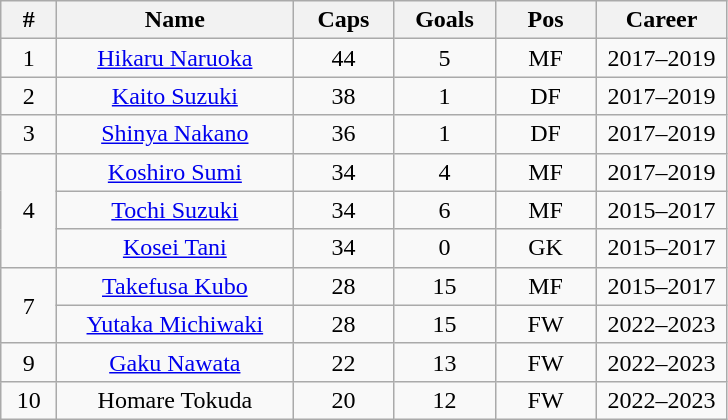<table class="wikitable sortable" style="text-align:center">
<tr>
<th width=30>#</th>
<th width=150>Name</th>
<th width=60>Caps</th>
<th width=60>Goals</th>
<th width=60>Pos</th>
<th width=80>Career</th>
</tr>
<tr>
<td>1</td>
<td><a href='#'>Hikaru Naruoka</a></td>
<td>44</td>
<td>5</td>
<td>MF</td>
<td>2017–2019</td>
</tr>
<tr>
<td>2</td>
<td><a href='#'>Kaito Suzuki</a></td>
<td>38</td>
<td>1</td>
<td>DF</td>
<td>2017–2019</td>
</tr>
<tr>
<td>3</td>
<td><a href='#'>Shinya Nakano</a></td>
<td>36</td>
<td>1</td>
<td>DF</td>
<td>2017–2019</td>
</tr>
<tr>
<td rowspan="3">4</td>
<td><a href='#'>Koshiro Sumi</a></td>
<td>34</td>
<td>4</td>
<td>MF</td>
<td>2017–2019</td>
</tr>
<tr>
<td><a href='#'>Tochi Suzuki</a></td>
<td>34</td>
<td>6</td>
<td>MF</td>
<td>2015–2017</td>
</tr>
<tr>
<td><a href='#'>Kosei Tani</a></td>
<td>34</td>
<td>0</td>
<td>GK</td>
<td>2015–2017</td>
</tr>
<tr>
<td rowspan="2">7</td>
<td><a href='#'>Takefusa Kubo</a></td>
<td>28</td>
<td>15</td>
<td>MF</td>
<td>2015–2017</td>
</tr>
<tr>
<td><a href='#'>Yutaka Michiwaki</a></td>
<td>28</td>
<td>15</td>
<td>FW</td>
<td>2022–2023</td>
</tr>
<tr>
<td>9</td>
<td><a href='#'>Gaku Nawata</a></td>
<td>22</td>
<td>13</td>
<td>FW</td>
<td>2022–2023</td>
</tr>
<tr>
<td>10</td>
<td>Homare Tokuda</td>
<td>20</td>
<td>12</td>
<td>FW</td>
<td>2022–2023</td>
</tr>
</table>
